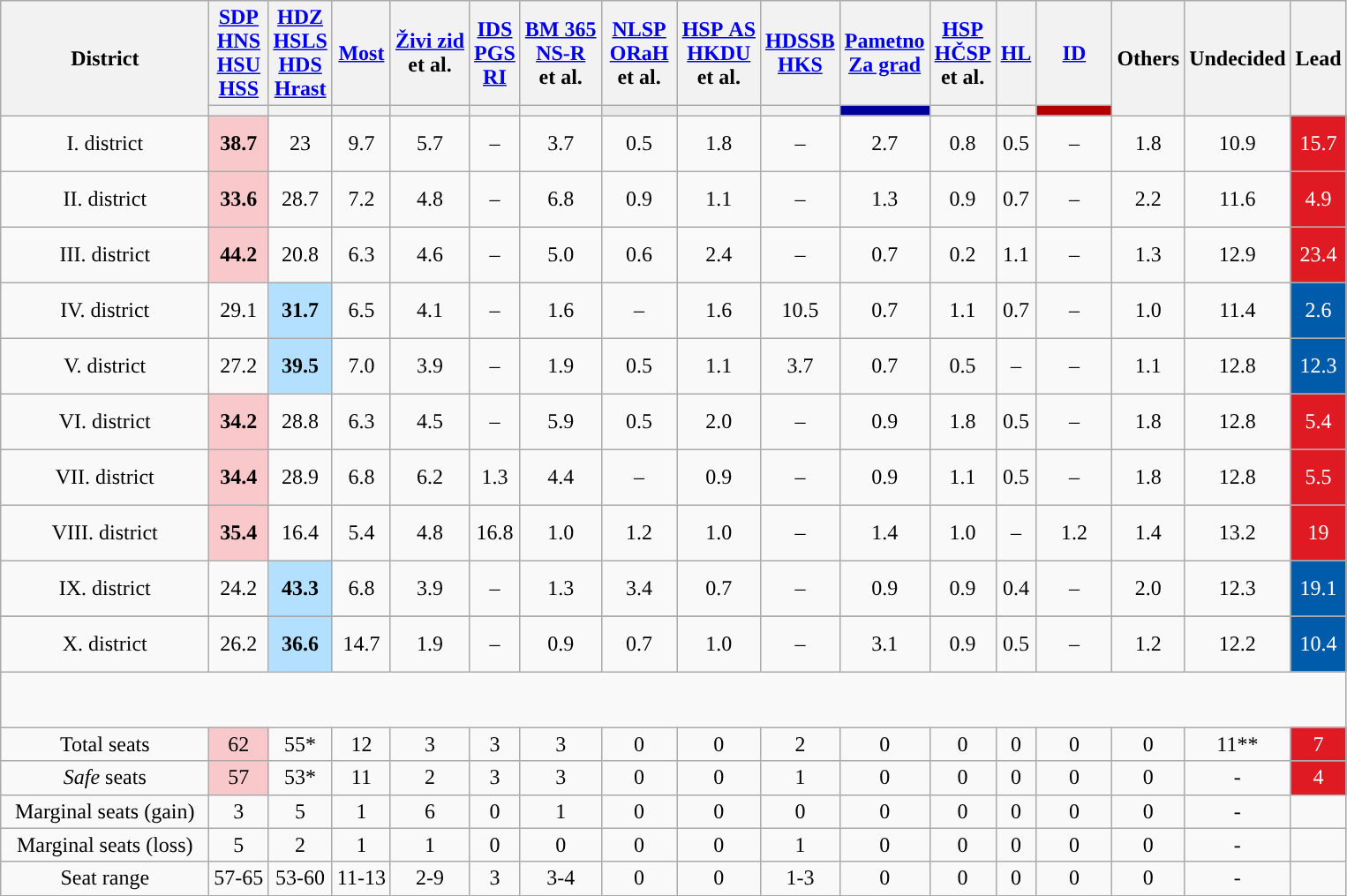<table class="wikitable" style="text-align:center;">
<tr style="height:42px;">
<th style="width:150px;" rowspan="2">District</th>
<th><a href='#'>SDP</a><br><a href='#'>HNS</a><br><a href='#'>HSU</a><br><a href='#'>HSS</a></th>
<th><a href='#'>HDZ</a><br><a href='#'>HSLS</a><br><a href='#'>HDS</a><br><a href='#'>Hrast</a></th>
<th><a href='#'>Most</a></th>
<th><a href='#'>Živi zid</a><br>et al.</th>
<th><a href='#'>IDS</a><br><a href='#'>PGS</a><br><a href='#'>RI</a></th>
<th><a href='#'>BM 365</a><br><a href='#'>NS-R</a><br>et al.</th>
<th><a href='#'>NLSP</a><br><a href='#'>ORaH</a><br>et al.</th>
<th><a href='#'>HSP AS</a><br><a href='#'>HKDU</a><br>et al.</th>
<th><a href='#'>HDSSB</a><br><a href='#'>HKS</a></th>
<th><a href='#'>Pametno</a><br><a href='#'>Za grad</a></th>
<th><a href='#'>HSP</a><br><a href='#'>HČSP</a><br>et al.</th>
<th><a href='#'>HL</a></th>
<th><a href='#'>ID</a></th>
<th style="width:35px;" rowspan="2">Others</th>
<th style="width:35px;" rowspan="2">Undecided</th>
<th style="width:20px;" rowspan="2">Lead</th>
</tr>
<tr>
<th style="background:"></th>
<th style="background:"></th>
<th style="background:"></th>
<th style="background:"></th>
<th style="background:"></th>
<th style="background:"></th>
<th style="background-color:#E9E9E9; width:50px;"></th>
<th style="background:"></th>
<th style="background:"></th>
<th style="background-color:#00009a; width:50px;"></th>
<th style="background:"></th>
<th style="background:"></th>
<th style="background-color:#b20000; width:50px;"></th>
</tr>
<tr style="height:42px;">
<td>I. district</td>
<td style="background:#F9C8CA"><strong>38.7</strong></td>
<td>23</td>
<td>9.7</td>
<td>5.7</td>
<td>–</td>
<td>3.7</td>
<td>0.5</td>
<td>1.8</td>
<td>–</td>
<td>2.7</td>
<td>0.8</td>
<td>0.5</td>
<td>–</td>
<td>1.8</td>
<td>10.9</td>
<td style="background:#DF1A22; color:white;">15.7</td>
</tr>
<tr style="height:42px;">
<td>II. district</td>
<td style="background:#F9C8CA"><strong>33.6</strong></td>
<td>28.7</td>
<td>7.2</td>
<td>4.8</td>
<td>–</td>
<td>6.8</td>
<td>0.9</td>
<td>1.1</td>
<td>–</td>
<td>1.3</td>
<td>0.9</td>
<td>0.7</td>
<td>–</td>
<td>2.2</td>
<td>11.6</td>
<td style="background:#DF1A22; color:white;">4.9</td>
</tr>
<tr style="height:42px;">
<td>III. district</td>
<td style="background:#F9C8CA"><strong>44.2</strong></td>
<td>20.8</td>
<td>6.3</td>
<td>4.6</td>
<td>–</td>
<td>5.0</td>
<td>0.6</td>
<td>2.4</td>
<td>–</td>
<td>0.7</td>
<td>0.2</td>
<td>1.1</td>
<td>–</td>
<td>1.3</td>
<td>12.9</td>
<td style="background:#DF1A22; color:white;">23.4</td>
</tr>
<tr style="height:42px;">
<td>IV. district</td>
<td>29.1</td>
<td style="background:#B3E0FF"><strong>31.7</strong></td>
<td>6.5</td>
<td>4.1</td>
<td>–</td>
<td>1.6</td>
<td>–</td>
<td>1.6</td>
<td>10.5</td>
<td>0.7</td>
<td>1.1</td>
<td>0.7</td>
<td>–</td>
<td>1.0</td>
<td>11.4</td>
<td style="background:#005BAA; color:white;">2.6</td>
</tr>
<tr style="height:42px;">
<td>V. district</td>
<td>27.2</td>
<td style="background:#B3E0FF"><strong>39.5</strong></td>
<td>7.0</td>
<td>3.9</td>
<td>–</td>
<td>1.9</td>
<td>0.5</td>
<td>1.1</td>
<td>3.7</td>
<td>0.7</td>
<td>0.5</td>
<td>–</td>
<td>–</td>
<td>1.1</td>
<td>12.8</td>
<td style="background:#005BAA; color:white;">12.3</td>
</tr>
<tr style="height:42px;">
<td>VI. district</td>
<td style="background:#F9C8CA"><strong>34.2</strong></td>
<td>28.8</td>
<td>6.3</td>
<td>4.5</td>
<td>–</td>
<td>5.9</td>
<td>0.5</td>
<td>2.0</td>
<td>–</td>
<td>0.9</td>
<td>1.8</td>
<td>0.5</td>
<td>–</td>
<td>1.8</td>
<td>12.8</td>
<td style="background:#DF1A22; color:white;">5.4</td>
</tr>
<tr style="height:42px;">
<td>VII. district</td>
<td style="background:#F9C8CA"><strong>34.4</strong></td>
<td>28.9</td>
<td>6.8</td>
<td>6.2</td>
<td>1.3</td>
<td>4.4</td>
<td>–</td>
<td>0.9</td>
<td>–</td>
<td>0.9</td>
<td>1.1</td>
<td>0.5</td>
<td>–</td>
<td>1.8</td>
<td>12.8</td>
<td style="background:#DF1A22; color:white;">5.5</td>
</tr>
<tr style="height:42px;">
<td>VIII. district</td>
<td style="background:#F9C8CA"><strong>35.4</strong></td>
<td>16.4</td>
<td>5.4</td>
<td>4.8</td>
<td>16.8</td>
<td>1.0</td>
<td>1.2</td>
<td>1.0</td>
<td>–</td>
<td>1.4</td>
<td>1.0</td>
<td>–</td>
<td>1.2</td>
<td>1.4</td>
<td>13.2</td>
<td style="background:#DF1A22; color:white;">19</td>
</tr>
<tr style="height:42px;">
<td>IX. district</td>
<td>24.2</td>
<td style="background:#B3E0FF"><strong>43.3</strong></td>
<td>6.8</td>
<td>3.9</td>
<td>–</td>
<td>1.3</td>
<td>3.4</td>
<td>0.7</td>
<td>–</td>
<td>0.9</td>
<td>0.9</td>
<td>0.4</td>
<td>–</td>
<td>2.0</td>
<td>12.3</td>
<td style="background:#005BAA; color:white;">19.1</td>
</tr>
<tr>
</tr>
<tr style="height:42px;">
<td>X. district</td>
<td>26.2</td>
<td style="background:#B3E0FF"><strong>36.6</strong></td>
<td>14.7</td>
<td>1.9</td>
<td>–</td>
<td>0.9</td>
<td>0.7</td>
<td>1.0</td>
<td>–</td>
<td>3.1</td>
<td>0.9</td>
<td>0.5</td>
<td>–</td>
<td>1.2</td>
<td>12.2</td>
<td style="background:#005BAA; color:white;">10.4</td>
</tr>
<tr style="height:42px;">
</tr>
<tr>
<td>Total seats</td>
<td style="background:#F9C8CA">62</td>
<td>55*</td>
<td>12</td>
<td>3</td>
<td>3</td>
<td>3</td>
<td>0</td>
<td>0</td>
<td>2</td>
<td>0</td>
<td>0</td>
<td>0</td>
<td>0</td>
<td>0</td>
<td>11**</td>
<td style="background:#DF1A22; color:white;">7</td>
</tr>
<tr>
<td><em>Safe</em> seats</td>
<td style="background:#F9C8CA">57</td>
<td>53*</td>
<td>11</td>
<td>2</td>
<td>3</td>
<td>3</td>
<td>0</td>
<td>0</td>
<td>1</td>
<td>0</td>
<td>0</td>
<td>0</td>
<td>0</td>
<td>0</td>
<td>-</td>
<td style="background:#DF1A22; color:white;">4</td>
</tr>
<tr>
<td>Marginal seats (gain)</td>
<td>3</td>
<td>5</td>
<td>1</td>
<td>6</td>
<td>0</td>
<td>1</td>
<td>0</td>
<td>0</td>
<td>0</td>
<td>0</td>
<td>0</td>
<td>0</td>
<td>0</td>
<td>0</td>
<td>-</td>
<td style="background:; color:black;"></td>
</tr>
<tr>
<td>Marginal seats (loss)</td>
<td>5</td>
<td>2</td>
<td>1</td>
<td>1</td>
<td>0</td>
<td>0</td>
<td>0</td>
<td>0</td>
<td>1</td>
<td>0</td>
<td>0</td>
<td>0</td>
<td>0</td>
<td>0</td>
<td>-</td>
<td style="background:; color:black;"></td>
</tr>
<tr>
<td>Seat range</td>
<td>57-65</td>
<td>53-60</td>
<td>11-13</td>
<td>2-9</td>
<td>3</td>
<td>3-4</td>
<td>0</td>
<td>0</td>
<td>1-3</td>
<td>0</td>
<td>0</td>
<td>0</td>
<td>0</td>
<td>0</td>
<td>-</td>
<td></td>
</tr>
</table>
